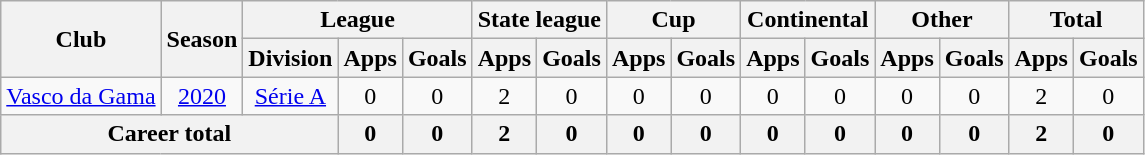<table class="wikitable" style="text-align: center">
<tr>
<th rowspan="2">Club</th>
<th rowspan="2">Season</th>
<th colspan="3">League</th>
<th colspan="2">State league</th>
<th colspan="2">Cup</th>
<th colspan="2">Continental</th>
<th colspan="2">Other</th>
<th colspan="2">Total</th>
</tr>
<tr>
<th>Division</th>
<th>Apps</th>
<th>Goals</th>
<th>Apps</th>
<th>Goals</th>
<th>Apps</th>
<th>Goals</th>
<th>Apps</th>
<th>Goals</th>
<th>Apps</th>
<th>Goals</th>
<th>Apps</th>
<th>Goals</th>
</tr>
<tr>
<td><a href='#'>Vasco da Gama</a></td>
<td><a href='#'>2020</a></td>
<td><a href='#'>Série A</a></td>
<td>0</td>
<td>0</td>
<td>2</td>
<td>0</td>
<td>0</td>
<td>0</td>
<td>0</td>
<td>0</td>
<td>0</td>
<td>0</td>
<td>2</td>
<td>0</td>
</tr>
<tr>
<th colspan="3"><strong>Career total</strong></th>
<th>0</th>
<th>0</th>
<th>2</th>
<th>0</th>
<th>0</th>
<th>0</th>
<th>0</th>
<th>0</th>
<th>0</th>
<th>0</th>
<th>2</th>
<th>0</th>
</tr>
</table>
